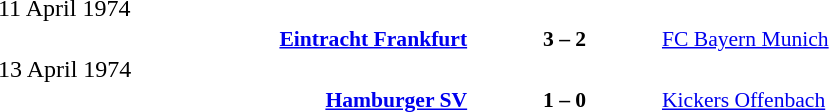<table width=100% cellspacing=1>
<tr>
<th width=25%></th>
<th width=10%></th>
<th width=25%></th>
<th></th>
</tr>
<tr>
<td>11 April 1974</td>
</tr>
<tr style=font-size:90%>
<td align=right><strong><a href='#'>Eintracht Frankfurt</a></strong></td>
<td align=center><strong>3 – 2</strong></td>
<td><a href='#'>FC Bayern Munich</a></td>
</tr>
<tr>
<td>13 April 1974</td>
</tr>
<tr style=font-size:90%>
<td align=right><strong><a href='#'>Hamburger SV</a></strong></td>
<td align=center><strong>1 – 0</strong></td>
<td><a href='#'>Kickers Offenbach</a></td>
</tr>
</table>
